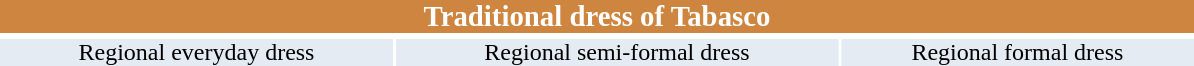<table class="toc" cellpadding=0 cellspacing=2 width=800px style="float:center; margin: 0.5em 0.5em 0.5em 1em; padding: 0.5e">
<tr>
<td colspan=5 style="background:Peru; color:white; font-size:120%" align=center><strong>Traditional dress of Tabasco</strong></td>
</tr>
<tr>
<td align=center valign=center bgcolor="#f9f9f9"></td>
<td align=center valign=center bgcolor="#f9f9f9"></td>
<td align=center valign=center bgcolor="#f9f9f9"></td>
</tr>
<tr>
<td style="background:#e5ebf2;" align=center>Regional everyday dress</td>
<td style="background:#e5ebf2;" align=center>Regional semi-formal dress</td>
<td style="background:#e5ebf2;" align=center>Regional formal dress</td>
</tr>
<tr>
</tr>
</table>
